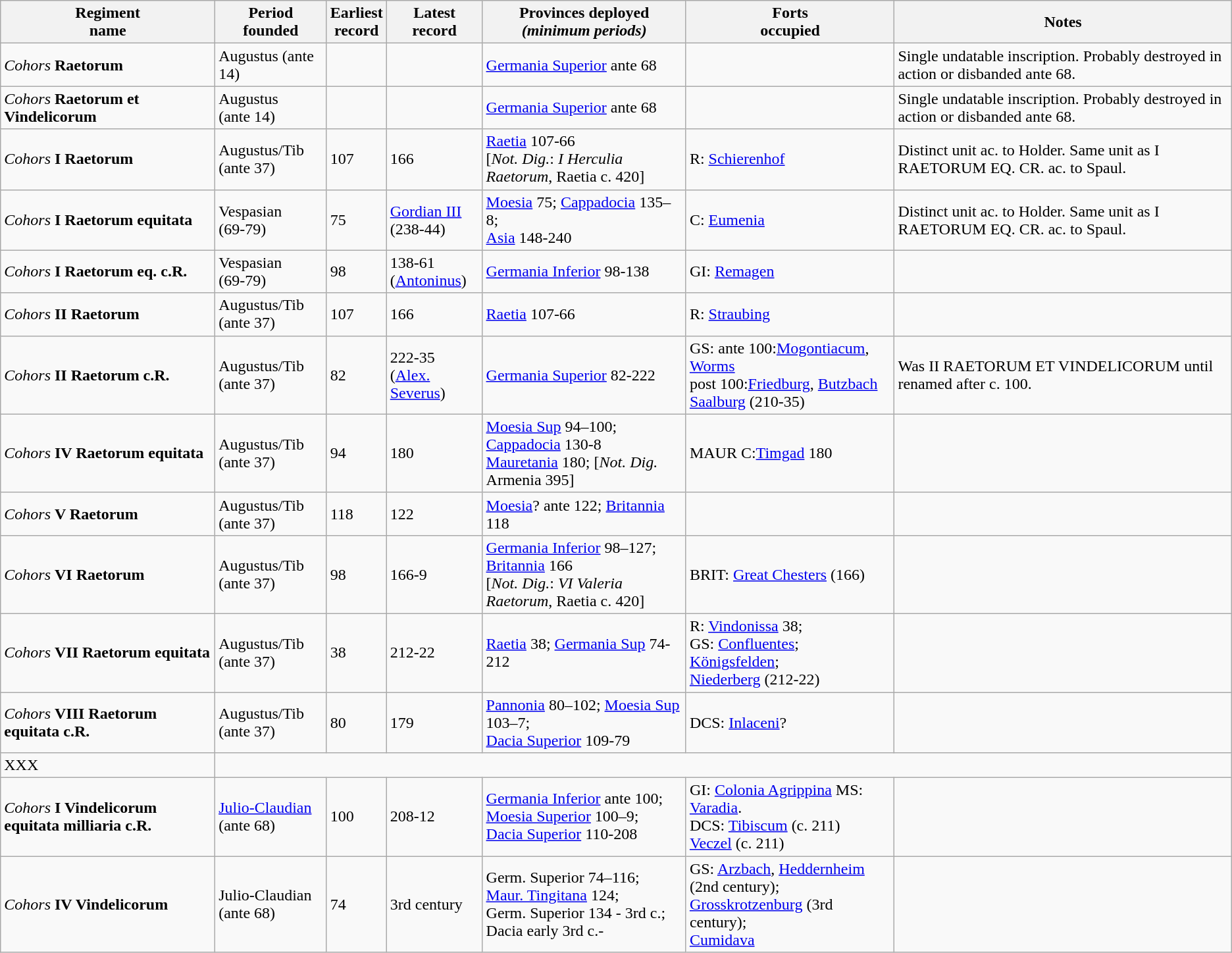<table class=wikitable>
<tr>
<th>Regiment<br>name</th>
<th>Period<br>founded</th>
<th>Earliest<br>record</th>
<th>Latest<br>record</th>
<th>Provinces deployed<br><em>(minimum periods)</em></th>
<th>Forts<br>occupied</th>
<th>Notes</th>
</tr>
<tr>
<td><em>Cohors</em> <strong>Raetorum</strong></td>
<td>Augustus (ante 14)</td>
<td></td>
<td></td>
<td><a href='#'>Germania Superior</a> ante 68</td>
<td></td>
<td>Single undatable inscription. Probably destroyed in action or disbanded ante 68.</td>
</tr>
<tr>
<td><em>Cohors</em> <strong>Raetorum et Vindelicorum</strong></td>
<td>Augustus<br>(ante 14)</td>
<td></td>
<td></td>
<td><a href='#'>Germania Superior</a> ante 68</td>
<td></td>
<td>Single undatable inscription. Probably destroyed in action or disbanded ante 68.</td>
</tr>
<tr>
<td><em>Cohors</em> <strong>I Raetorum</strong></td>
<td>Augustus/Tib<br>(ante 37)</td>
<td>107</td>
<td>166</td>
<td><a href='#'>Raetia</a> 107-66<br>[<em>Not. Dig.</em>: <em>I Herculia Raetorum</em>, Raetia c. 420]</td>
<td>R: <a href='#'>Schierenhof</a></td>
<td>Distinct unit ac. to Holder. Same unit as I RAETORUM EQ. CR. ac. to Spaul.</td>
</tr>
<tr>
<td><em>Cohors</em> <strong>I Raetorum equitata</strong></td>
<td>Vespasian<br>(69-79)</td>
<td>75</td>
<td><a href='#'>Gordian III</a><br>(238-44)</td>
<td><a href='#'>Moesia</a> 75; <a href='#'>Cappadocia</a> 135–8;<br><a href='#'>Asia</a> 148-240</td>
<td>C: <a href='#'>Eumenia</a></td>
<td>Distinct unit ac. to Holder. Same unit as I RAETORUM EQ. CR. ac. to Spaul.</td>
</tr>
<tr>
<td><em>Cohors</em> <strong>I Raetorum eq. c.R.</strong></td>
<td>Vespasian<br>(69-79)</td>
<td>98</td>
<td>138-61<br>(<a href='#'>Antoninus</a>)</td>
<td><a href='#'>Germania Inferior</a> 98-138</td>
<td>GI: <a href='#'>Remagen</a></td>
<td></td>
</tr>
<tr>
<td><em>Cohors</em> <strong>II Raetorum</strong></td>
<td>Augustus/Tib<br>(ante 37)</td>
<td>107</td>
<td>166</td>
<td><a href='#'>Raetia</a> 107-66</td>
<td>R: <a href='#'>Straubing</a></td>
<td></td>
</tr>
<tr>
<td><em>Cohors</em> <strong>II Raetorum c.R.</strong></td>
<td>Augustus/Tib<br>(ante 37)</td>
<td>82</td>
<td>222-35<br>(<a href='#'>Alex. Severus</a>)</td>
<td><a href='#'>Germania Superior</a> 82-222</td>
<td>GS: ante 100:<a href='#'>Mogontiacum</a>, <a href='#'>Worms</a><br>post 100:<a href='#'>Friedburg</a>, <a href='#'>Butzbach</a><br> <a href='#'>Saalburg</a> (210-35)</td>
<td>Was II RAETORUM ET VINDELICORUM until renamed after c. 100.</td>
</tr>
<tr>
<td><em>Cohors</em> <strong>IV Raetorum equitata</strong></td>
<td>Augustus/Tib<br>(ante 37)</td>
<td>94</td>
<td>180</td>
<td><a href='#'>Moesia Sup</a> 94–100; <a href='#'>Cappadocia</a> 130-8<br><a href='#'>Mauretania</a> 180; [<em>Not. Dig.</em> Armenia 395]</td>
<td>MAUR C:<a href='#'>Timgad</a> 180</td>
<td></td>
</tr>
<tr>
<td><em>Cohors</em> <strong>V Raetorum</strong></td>
<td>Augustus/Tib<br>(ante 37)</td>
<td>118</td>
<td>122</td>
<td><a href='#'>Moesia</a>? ante 122; <a href='#'>Britannia</a> 118</td>
<td></td>
<td></td>
</tr>
<tr>
<td><em>Cohors</em> <strong>VI Raetorum</strong></td>
<td>Augustus/Tib<br>(ante 37)</td>
<td>98</td>
<td>166-9</td>
<td><a href='#'>Germania Inferior</a> 98–127; <a href='#'>Britannia</a> 166<br>[<em>Not. Dig.</em>: <em>VI Valeria Raetorum</em>, Raetia c. 420]</td>
<td>BRIT: <a href='#'>Great Chesters</a> (166)</td>
<td></td>
</tr>
<tr>
<td><em>Cohors</em> <strong>VII Raetorum equitata</strong></td>
<td>Augustus/Tib<br>(ante 37)</td>
<td>38</td>
<td>212-22</td>
<td><a href='#'>Raetia</a> 38; <a href='#'>Germania Sup</a> 74-212</td>
<td>R: <a href='#'>Vindonissa</a> 38;<br>GS: <a href='#'>Confluentes</a>; <a href='#'>Königsfelden</a>;<br><a href='#'>Niederberg</a> (212-22)</td>
<td></td>
</tr>
<tr>
<td><em>Cohors</em> <strong>VIII Raetorum equitata c.R.</strong></td>
<td>Augustus/Tib<br>(ante 37)</td>
<td>80</td>
<td>179</td>
<td><a href='#'>Pannonia</a> 80–102; <a href='#'>Moesia Sup</a> 103–7;<br><a href='#'>Dacia Superior</a> 109-79</td>
<td>DCS: <a href='#'>Inlaceni</a>?</td>
<td></td>
</tr>
<tr>
<td>XXX</td>
</tr>
<tr>
<td><em>Cohors</em> <strong>I Vindelicorum equitata milliaria c.R.</strong></td>
<td><a href='#'>Julio-Claudian</a><br>(ante 68)</td>
<td>100</td>
<td>208-12</td>
<td><a href='#'>Germania Inferior</a> ante 100;<br><a href='#'>Moesia Superior</a> 100–9;<br><a href='#'>Dacia Superior</a> 110-208</td>
<td>GI: <a href='#'>Colonia Agrippina</a> MS: <a href='#'>Varadia</a>.<br>DCS: <a href='#'>Tibiscum</a> (c. 211)<br><a href='#'>Veczel</a> (c. 211)</td>
<td></td>
</tr>
<tr>
<td><em>Cohors</em> <strong>IV Vindelicorum</strong></td>
<td>Julio-Claudian<br>(ante 68)</td>
<td>74</td>
<td>3rd century</td>
<td>Germ. Superior 74–116;<br><a href='#'>Maur. Tingitana</a> 124;<br>Germ. Superior 134 - 3rd c.;<br> Dacia early 3rd c.-</td>
<td>GS: <a href='#'>Arzbach</a>, <a href='#'>Heddernheim</a> (2nd century);<br><a href='#'>Grosskrotzenburg</a> (3rd century);<br><a href='#'>Cumidava</a></td>
<td></td>
</tr>
</table>
